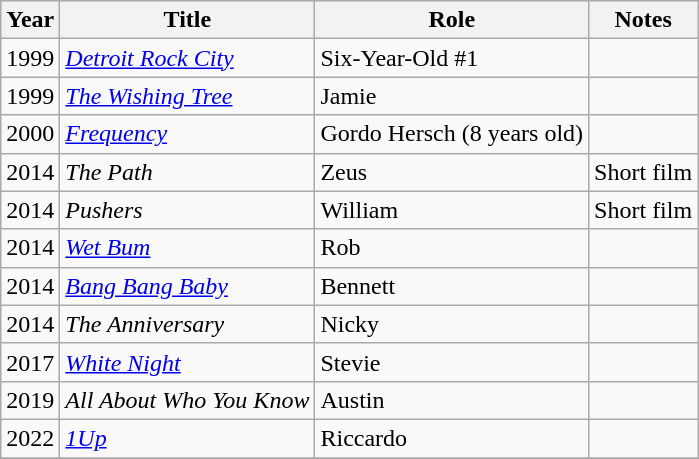<table class="wikitable sortable">
<tr>
<th>Year</th>
<th>Title</th>
<th>Role</th>
<th>Notes</th>
</tr>
<tr>
<td>1999</td>
<td><em><a href='#'>Detroit Rock City</a></em></td>
<td>Six-Year-Old #1</td>
<td></td>
</tr>
<tr>
<td>1999</td>
<td data-sort-value="Wishing Tree, The"><em><a href='#'>The Wishing Tree</a></em></td>
<td>Jamie</td>
<td></td>
</tr>
<tr>
<td>2000</td>
<td><em><a href='#'>Frequency</a></em></td>
<td>Gordo Hersch (8 years old)</td>
<td></td>
</tr>
<tr>
<td>2014</td>
<td data-sort-value="Path, The"><em>The Path</em></td>
<td>Zeus</td>
<td>Short film</td>
</tr>
<tr>
<td>2014</td>
<td><em>Pushers</em></td>
<td>William</td>
<td>Short film</td>
</tr>
<tr>
<td>2014</td>
<td><em><a href='#'>Wet Bum</a></em></td>
<td>Rob</td>
<td></td>
</tr>
<tr>
<td>2014</td>
<td><em><a href='#'>Bang Bang Baby</a></em></td>
<td>Bennett</td>
<td></td>
</tr>
<tr>
<td>2014</td>
<td data-sort-value="Anniversary, The"><em>The Anniversary</em></td>
<td>Nicky</td>
<td></td>
</tr>
<tr>
<td>2017</td>
<td><em><a href='#'>White Night</a></em></td>
<td>Stevie</td>
<td></td>
</tr>
<tr>
<td>2019</td>
<td><em>All About Who You Know</em></td>
<td>Austin</td>
<td></td>
</tr>
<tr>
<td>2022</td>
<td><em><a href='#'>1Up</a></em></td>
<td>Riccardo</td>
<td></td>
</tr>
<tr>
</tr>
</table>
